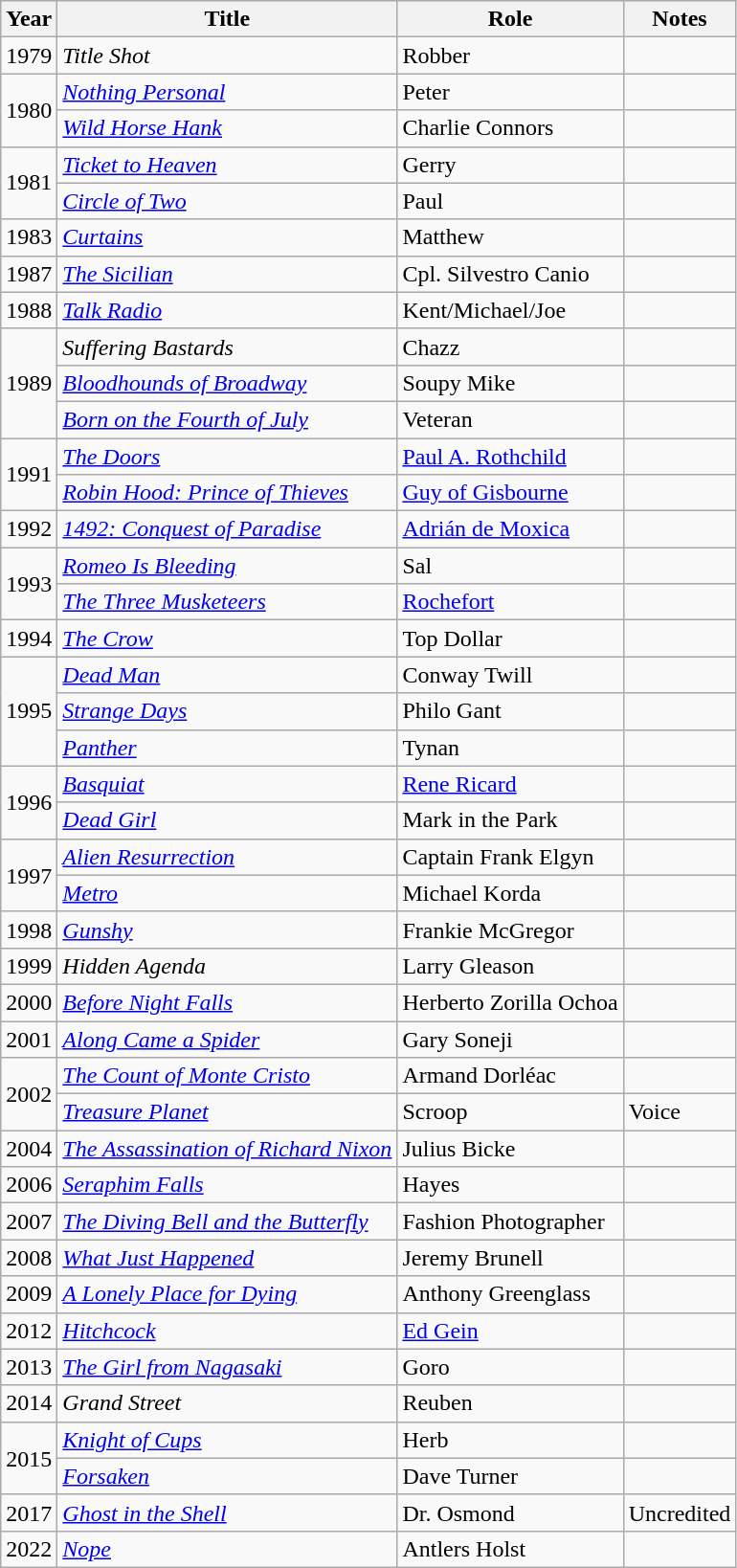<table class="wikitable sortable">
<tr>
<th>Year</th>
<th>Title</th>
<th>Role</th>
<th>Notes</th>
</tr>
<tr>
<td>1979</td>
<td><em>Title Shot</em></td>
<td>Robber</td>
<td></td>
</tr>
<tr>
<td rowspan="2">1980</td>
<td><em><a href='#'>Nothing Personal</a></em></td>
<td>Peter</td>
<td></td>
</tr>
<tr>
<td><em><a href='#'>Wild Horse Hank</a></em></td>
<td>Charlie Connors</td>
<td></td>
</tr>
<tr>
<td rowspan="2">1981</td>
<td><em><a href='#'>Ticket to Heaven</a></em></td>
<td>Gerry</td>
<td></td>
</tr>
<tr>
<td><em><a href='#'>Circle of Two</a></em></td>
<td>Paul</td>
<td></td>
</tr>
<tr>
<td>1983</td>
<td><em><a href='#'>Curtains</a></em></td>
<td>Matthew</td>
<td></td>
</tr>
<tr>
<td>1987</td>
<td data-sort-value="Sicilian, The"><em><a href='#'>The Sicilian</a></em></td>
<td>Cpl. Silvestro Canio</td>
<td></td>
</tr>
<tr>
<td>1988</td>
<td><em><a href='#'>Talk Radio</a></em></td>
<td>Kent/Michael/Joe</td>
<td></td>
</tr>
<tr>
<td rowspan="3">1989</td>
<td><em>Suffering Bastards</em></td>
<td>Chazz</td>
<td></td>
</tr>
<tr>
<td><em><a href='#'>Bloodhounds of Broadway</a></em></td>
<td>Soupy Mike</td>
<td></td>
</tr>
<tr>
<td><em><a href='#'>Born on the Fourth of July</a></em></td>
<td>Veteran</td>
<td></td>
</tr>
<tr>
<td rowspan="2">1991</td>
<td data-sort-value="Doors, The"><em><a href='#'>The Doors</a></em></td>
<td><a href='#'>Paul A. Rothchild</a></td>
<td></td>
</tr>
<tr>
<td><em><a href='#'>Robin Hood: Prince of Thieves</a></em></td>
<td><a href='#'>Guy of Gisbourne</a></td>
<td></td>
</tr>
<tr>
<td>1992</td>
<td><em><a href='#'>1492: Conquest of Paradise</a></em></td>
<td><a href='#'>Adrián de Moxica</a></td>
<td></td>
</tr>
<tr>
<td rowspan="2">1993</td>
<td><em><a href='#'>Romeo Is Bleeding</a></em></td>
<td>Sal</td>
<td></td>
</tr>
<tr>
<td data-sort-value="Three Musketeers, The"><em><a href='#'>The Three Musketeers</a></em></td>
<td><a href='#'>Rochefort</a></td>
<td></td>
</tr>
<tr>
<td>1994</td>
<td data-sort-value="Crow, The"><em><a href='#'>The Crow</a></em></td>
<td>Top Dollar</td>
<td></td>
</tr>
<tr>
<td rowspan="3">1995</td>
<td><em><a href='#'>Dead Man</a></em></td>
<td>Conway Twill</td>
<td></td>
</tr>
<tr>
<td><em><a href='#'>Strange Days</a></em></td>
<td>Philo Gant</td>
<td></td>
</tr>
<tr>
<td><em><a href='#'>Panther</a></em></td>
<td>Tynan</td>
<td></td>
</tr>
<tr>
<td rowspan="2">1996</td>
<td><em><a href='#'>Basquiat</a></em></td>
<td><a href='#'>Rene Ricard</a></td>
<td></td>
</tr>
<tr>
<td><em><a href='#'>Dead Girl</a></em></td>
<td>Mark in the Park</td>
<td></td>
</tr>
<tr>
<td rowspan="2">1997</td>
<td><em><a href='#'>Alien Resurrection</a></em></td>
<td>Captain Frank Elgyn</td>
<td></td>
</tr>
<tr>
<td><em><a href='#'>Metro</a></em></td>
<td>Michael Korda</td>
<td></td>
</tr>
<tr>
<td>1998</td>
<td><em><a href='#'>Gunshy</a></em></td>
<td>Frankie McGregor</td>
<td></td>
</tr>
<tr>
<td>1999</td>
<td><em>Hidden Agenda</em></td>
<td>Larry Gleason</td>
<td></td>
</tr>
<tr>
<td>2000</td>
<td><em><a href='#'>Before Night Falls</a></em></td>
<td>Herberto Zorilla Ochoa</td>
<td></td>
</tr>
<tr>
<td>2001</td>
<td><em><a href='#'>Along Came a Spider</a></em></td>
<td>Gary Soneji</td>
<td></td>
</tr>
<tr>
<td rowspan="2">2002</td>
<td data-sort-value="Count of Monte Cristo, The"><em><a href='#'>The Count of Monte Cristo</a></em></td>
<td>Armand Dorléac</td>
<td></td>
</tr>
<tr>
<td><em><a href='#'>Treasure Planet</a></em></td>
<td>Scroop</td>
<td>Voice</td>
</tr>
<tr>
<td>2004</td>
<td data-sort-value="Assassination of Richard Nixon, The"><em><a href='#'>The Assassination of Richard Nixon</a></em></td>
<td>Julius Bicke</td>
<td></td>
</tr>
<tr>
<td>2006</td>
<td><em><a href='#'>Seraphim Falls</a></em></td>
<td>Hayes</td>
<td></td>
</tr>
<tr>
<td>2007</td>
<td data-sort-value="Diving Bell and the Butterfly, The"><em><a href='#'>The Diving Bell and the Butterfly</a></em></td>
<td>Fashion Photographer</td>
<td></td>
</tr>
<tr>
<td>2008</td>
<td><em><a href='#'>What Just Happened</a></em></td>
<td>Jeremy Brunell</td>
<td></td>
</tr>
<tr>
<td>2009</td>
<td data-sort-value="Lonely Place for Dying, A"><em><a href='#'>A Lonely Place for Dying</a></em></td>
<td>Anthony Greenglass</td>
<td></td>
</tr>
<tr>
<td>2012</td>
<td><em><a href='#'>Hitchcock</a></em></td>
<td><a href='#'>Ed Gein</a></td>
<td></td>
</tr>
<tr>
<td>2013</td>
<td data-sort-value="Girl from Nagasaki, The"><em><a href='#'>The Girl from Nagasaki</a></em></td>
<td>Goro</td>
<td></td>
</tr>
<tr>
<td>2014</td>
<td><em>Grand Street</em></td>
<td>Reuben</td>
<td></td>
</tr>
<tr>
<td rowspan="2">2015</td>
<td><em><a href='#'>Knight of Cups</a></em></td>
<td>Herb</td>
<td></td>
</tr>
<tr>
<td><em><a href='#'>Forsaken</a></em></td>
<td>Dave Turner</td>
<td></td>
</tr>
<tr>
<td>2017</td>
<td><em><a href='#'>Ghost in the Shell</a></em></td>
<td>Dr. Osmond</td>
<td>Uncredited</td>
</tr>
<tr>
<td>2022</td>
<td><em><a href='#'>Nope</a></em></td>
<td>Antlers Holst</td>
<td></td>
</tr>
</table>
